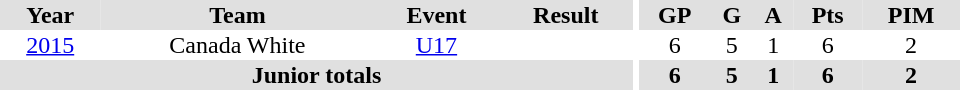<table border="0" cellpadding="1" cellspacing="0" ID="Table3" style="text-align:center; width:40em">
<tr bgcolor="#e0e0e0">
<th>Year</th>
<th>Team</th>
<th>Event</th>
<th>Result</th>
<th rowspan="99" bgcolor="#ffffff"></th>
<th>GP</th>
<th>G</th>
<th>A</th>
<th>Pts</th>
<th>PIM</th>
</tr>
<tr>
<td><a href='#'>2015</a></td>
<td>Canada White</td>
<td><a href='#'>U17</a></td>
<td></td>
<td>6</td>
<td>5</td>
<td>1</td>
<td>6</td>
<td>2</td>
</tr>
<tr bgcolor="#e0e0e0">
<th colspan="4">Junior totals</th>
<th>6</th>
<th>5</th>
<th>1</th>
<th>6</th>
<th>2</th>
</tr>
</table>
